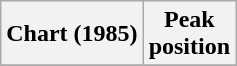<table class="wikitable plainrowheaders" style="text-align:center">
<tr>
<th scope="col">Chart (1985)</th>
<th scope="col">Peak<br>position</th>
</tr>
<tr>
</tr>
</table>
